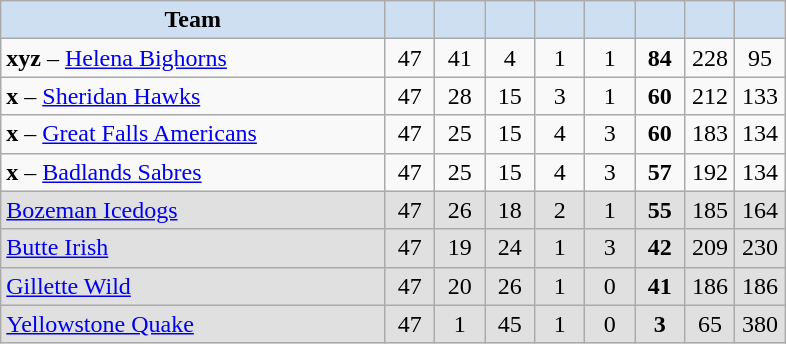<table class="wikitable" style="text-align:center">
<tr>
<th style="background:#cedff2; width:46%;">Team</th>
<th style="background:#cedff2; width:6%;"></th>
<th style="background:#cedff2; width:6%;"></th>
<th style="background:#cedff2; width:6%;"></th>
<th style="background:#cedff2; width:6%;"></th>
<th style="background:#cedff2; width:6%;"></th>
<th style="background:#cedff2; width:6%;"></th>
<th style="background:#cedff2; width:6%;"></th>
<th style="background:#cedff2; width:6%;"></th>
</tr>
<tr>
<td align=left><strong>xyz</strong> – <a href='#'>Helena Bighorns</a></td>
<td>47</td>
<td>41</td>
<td>4</td>
<td>1</td>
<td>1</td>
<td><strong>84</strong></td>
<td>228</td>
<td>95</td>
</tr>
<tr>
<td align=left><strong>x</strong> – <a href='#'>Sheridan Hawks</a></td>
<td>47</td>
<td>28</td>
<td>15</td>
<td>3</td>
<td>1</td>
<td><strong>60</strong></td>
<td>212</td>
<td>133</td>
</tr>
<tr>
<td align=left><strong>x</strong> – <a href='#'>Great Falls Americans</a></td>
<td>47</td>
<td>25</td>
<td>15</td>
<td>4</td>
<td>3</td>
<td><strong>60</strong></td>
<td>183</td>
<td>134</td>
</tr>
<tr>
<td align=left><strong>x</strong> – <a href='#'>Badlands Sabres</a></td>
<td>47</td>
<td>25</td>
<td>15</td>
<td>4</td>
<td>3</td>
<td><strong>57</strong></td>
<td>192</td>
<td>134</td>
</tr>
<tr bgcolor=e0e0e0>
<td align=left><a href='#'>Bozeman Icedogs</a></td>
<td>47</td>
<td>26</td>
<td>18</td>
<td>2</td>
<td>1</td>
<td><strong>55</strong></td>
<td>185</td>
<td>164</td>
</tr>
<tr bgcolor=e0e0e0>
<td align=left><a href='#'>Butte Irish</a></td>
<td>47</td>
<td>19</td>
<td>24</td>
<td>1</td>
<td>3</td>
<td><strong>42</strong></td>
<td>209</td>
<td>230</td>
</tr>
<tr bgcolor=e0e0e0>
<td align=left><a href='#'>Gillette Wild</a></td>
<td>47</td>
<td>20</td>
<td>26</td>
<td>1</td>
<td>0</td>
<td><strong>41</strong></td>
<td>186</td>
<td>186</td>
</tr>
<tr bgcolor=e0e0e0>
<td align=left><a href='#'>Yellowstone Quake</a></td>
<td>47</td>
<td>1</td>
<td>45</td>
<td>1</td>
<td>0</td>
<td><strong>3</strong></td>
<td>65</td>
<td>380</td>
</tr>
</table>
